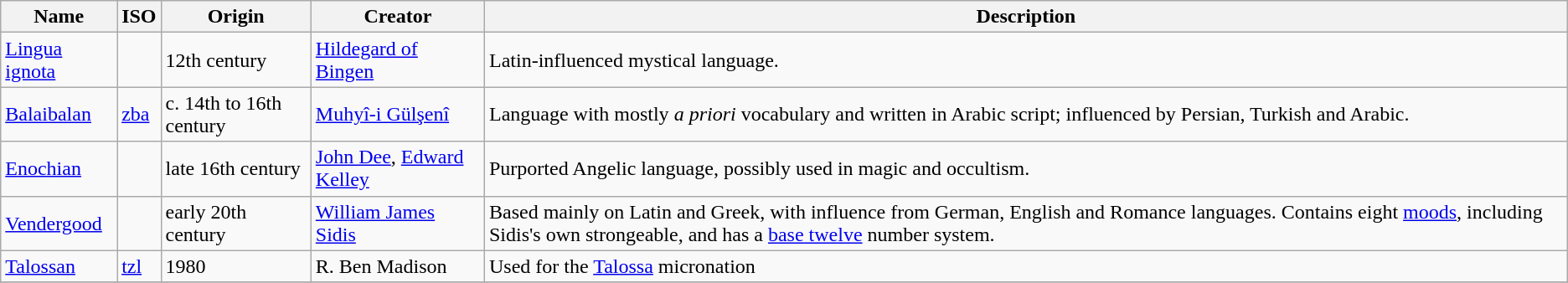<table class="wikitable sortable">
<tr>
<th>Name</th>
<th>ISO</th>
<th>Origin</th>
<th>Creator</th>
<th>Description</th>
</tr>
<tr>
<td><a href='#'>Lingua ignota</a></td>
<td></td>
<td>12th century</td>
<td><a href='#'>Hildegard of Bingen</a></td>
<td>Latin-influenced mystical language.</td>
</tr>
<tr>
<td><a href='#'>Balaibalan</a></td>
<td><a href='#'>zba</a></td>
<td>c. 14th to 16th century</td>
<td><a href='#'>Muhyî-i Gülşenî</a></td>
<td>Language with mostly <em>a priori</em> vocabulary and written in Arabic script; influenced by Persian, Turkish and Arabic.</td>
</tr>
<tr>
<td><a href='#'>Enochian</a></td>
<td></td>
<td>late 16th century</td>
<td><a href='#'>John Dee</a>, <a href='#'>Edward Kelley</a></td>
<td>Purported Angelic language, possibly used in magic and occultism.</td>
</tr>
<tr>
<td><a href='#'>Vendergood</a></td>
<td></td>
<td>early 20th century</td>
<td><a href='#'>William James Sidis</a></td>
<td>Based mainly on Latin and Greek, with influence from German, English and Romance languages. Contains eight <a href='#'>moods</a>, including Sidis's own strongeable, and has a <a href='#'>base twelve</a> number system.</td>
</tr>
<tr>
<td><a href='#'>Talossan</a></td>
<td><a href='#'>tzl</a></td>
<td>1980</td>
<td>R. Ben Madison</td>
<td>Used for the <a href='#'>Talossa</a> micronation</td>
</tr>
<tr>
</tr>
</table>
